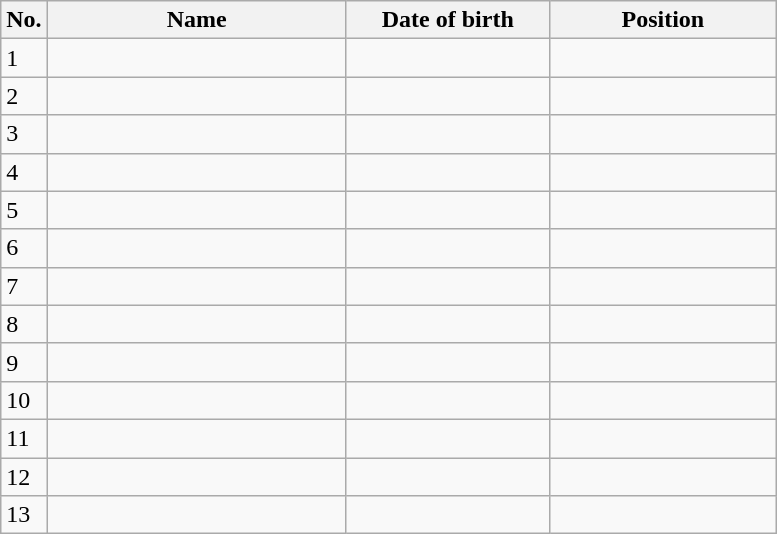<table class=wikitable sortable style=font-size:100%; text-align:center;>
<tr>
<th>No.</th>
<th style=width:12em>Name</th>
<th style=width:8em>Date of birth</th>
<th style=width:9em>Position</th>
</tr>
<tr>
<td>1</td>
<td align=left></td>
<td></td>
<td></td>
</tr>
<tr>
<td>2</td>
<td align=left></td>
<td></td>
<td></td>
</tr>
<tr>
<td>3</td>
<td align=left></td>
<td></td>
<td></td>
</tr>
<tr>
<td>4</td>
<td align=left></td>
<td></td>
<td></td>
</tr>
<tr>
<td>5</td>
<td align=left></td>
<td></td>
<td></td>
</tr>
<tr>
<td>6</td>
<td align=left></td>
<td></td>
<td></td>
</tr>
<tr>
<td>7</td>
<td align=left></td>
<td></td>
<td></td>
</tr>
<tr>
<td>8</td>
<td align=left></td>
<td></td>
<td></td>
</tr>
<tr>
<td>9</td>
<td align=left></td>
<td></td>
<td></td>
</tr>
<tr>
<td>10</td>
<td align=left></td>
<td></td>
<td></td>
</tr>
<tr>
<td>11</td>
<td align=left></td>
<td></td>
<td></td>
</tr>
<tr>
<td>12</td>
<td align=left></td>
<td></td>
<td></td>
</tr>
<tr>
<td>13</td>
<td align=left></td>
<td></td>
<td></td>
</tr>
</table>
